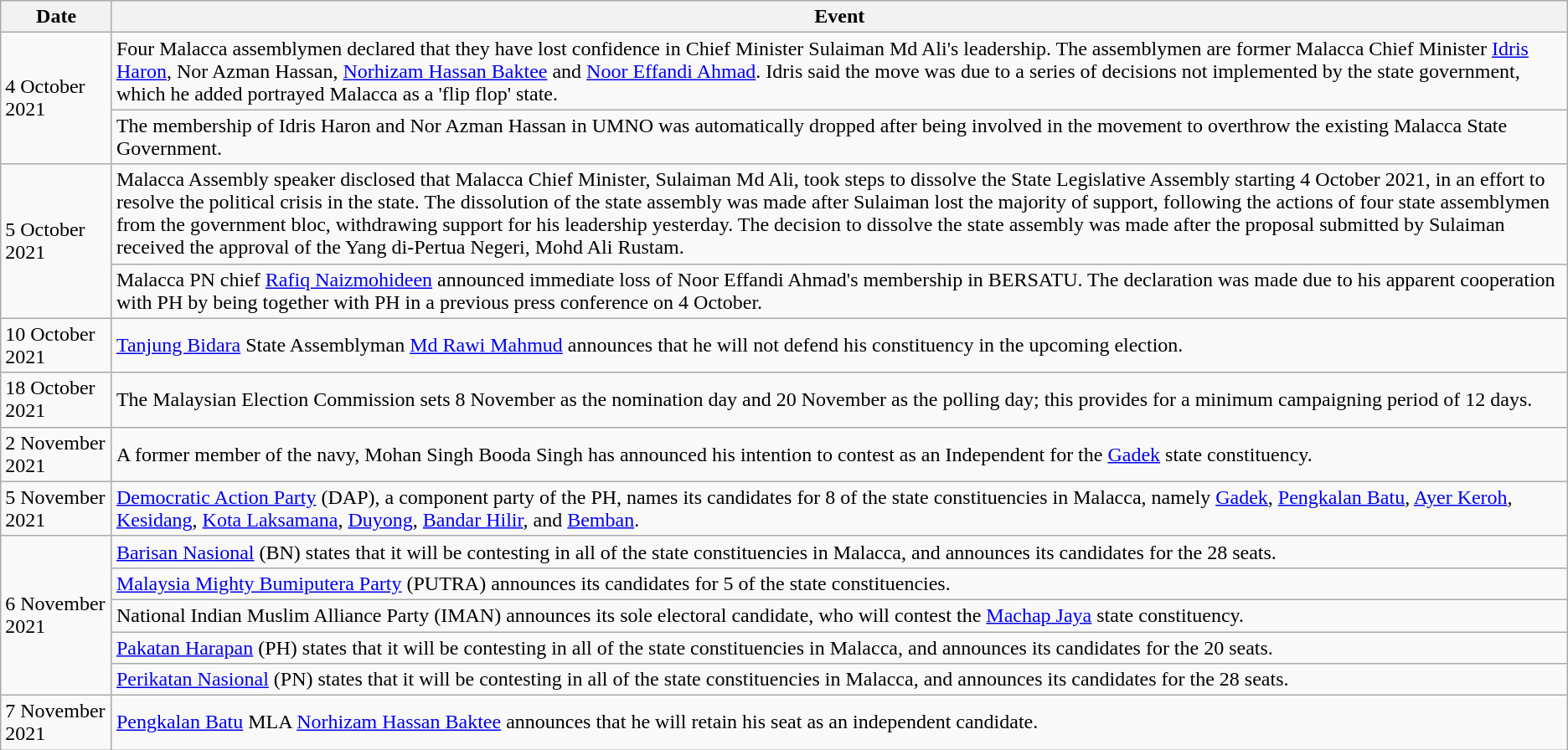<table class="wikitable mw-collapsible">
<tr>
<th>Date</th>
<th>Event</th>
</tr>
<tr>
<td rowspan="2">4 October 2021</td>
<td>Four Malacca assemblymen declared that they have lost confidence in Chief Minister Sulaiman Md Ali's leadership. The assemblymen are former Malacca Chief Minister <a href='#'>Idris Haron</a>, Nor Azman Hassan, <a href='#'>Norhizam Hassan Baktee</a> and <a href='#'>Noor Effandi Ahmad</a>. Idris said the move was due to a series of decisions not implemented by the state government, which he added portrayed Malacca as a 'flip flop' state.</td>
</tr>
<tr>
<td> The membership of Idris Haron and Nor Azman Hassan in UMNO was automatically dropped after being involved in the movement to overthrow the existing Malacca State Government.</td>
</tr>
<tr>
<td rowspan="2">5 October 2021</td>
<td>Malacca Assembly speaker disclosed that Malacca Chief Minister, Sulaiman Md Ali, took steps to dissolve the State Legislative Assembly starting 4 October 2021, in an effort to resolve the political crisis in the state. The dissolution of the state assembly was made after Sulaiman lost the majority of support, following the actions of four state assemblymen from the government bloc, withdrawing support for his leadership yesterday. The decision to dissolve the state assembly was made after the proposal submitted by Sulaiman received the approval of the Yang di-Pertua Negeri, Mohd Ali Rustam.</td>
</tr>
<tr>
<td> Malacca PN chief <a href='#'>Rafiq Naizmohideen</a> announced immediate loss of Noor Effandi Ahmad's membership in BERSATU. The declaration was made due to his apparent cooperation with PH by being together with PH in a previous press conference on 4 October.</td>
</tr>
<tr>
<td>10 October 2021</td>
<td> <a href='#'>Tanjung Bidara</a> State Assemblyman <a href='#'>Md Rawi Mahmud</a> announces that he will not defend his constituency in the upcoming election.</td>
</tr>
<tr>
<td>18 October 2021</td>
<td>The Malaysian Election Commission sets 8 November as the nomination day and 20 November as the polling day; this provides for a minimum campaigning period of 12 days.</td>
</tr>
<tr>
<td>2 November 2021</td>
<td> A former member of the navy, Mohan Singh Booda Singh has announced his intention to contest as an Independent for the <a href='#'>Gadek</a> state constituency.</td>
</tr>
<tr>
<td>5 November 2021</td>
<td> <a href='#'>Democratic Action Party</a> (DAP), a component party of the PH, names its candidates for 8 of the state constituencies in Malacca, namely <a href='#'>Gadek</a>, <a href='#'>Pengkalan Batu</a>, <a href='#'>Ayer Keroh</a>, <a href='#'>Kesidang</a>, <a href='#'>Kota Laksamana</a>, <a href='#'>Duyong</a>, <a href='#'>Bandar Hilir</a>, and <a href='#'>Bemban</a>.</td>
</tr>
<tr>
<td rowspan="5">6 November 2021</td>
<td><a href='#'>Barisan Nasional</a> (BN) states that it will be contesting in all of the state constituencies in Malacca, and announces its candidates for the 28 seats.</td>
</tr>
<tr>
<td> <a href='#'>Malaysia Mighty Bumiputera Party</a> (PUTRA) announces its candidates for 5 of the state constituencies.</td>
</tr>
<tr>
<td>National Indian Muslim Alliance Party (IMAN) announces its sole electoral candidate, who will contest the <a href='#'>Machap Jaya</a> state constituency.</td>
</tr>
<tr>
<td> <a href='#'>Pakatan Harapan</a> (PH) states that it will be contesting in all of the state constituencies in Malacca, and announces its candidates for the 20 seats.</td>
</tr>
<tr>
<td> <a href='#'>Perikatan Nasional</a> (PN) states that it will be contesting in all of the state constituencies in Malacca, and announces its candidates for the 28 seats.</td>
</tr>
<tr>
<td>7 November 2021</td>
<td> <a href='#'>Pengkalan Batu</a> MLA <a href='#'>Norhizam Hassan Baktee</a> announces that he will retain his seat as an independent candidate.</td>
</tr>
</table>
